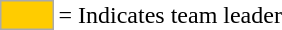<table>
<tr>
<td style="background:#fc0; border:1px solid #aaa; width:2em;"></td>
<td>= Indicates team leader</td>
</tr>
</table>
